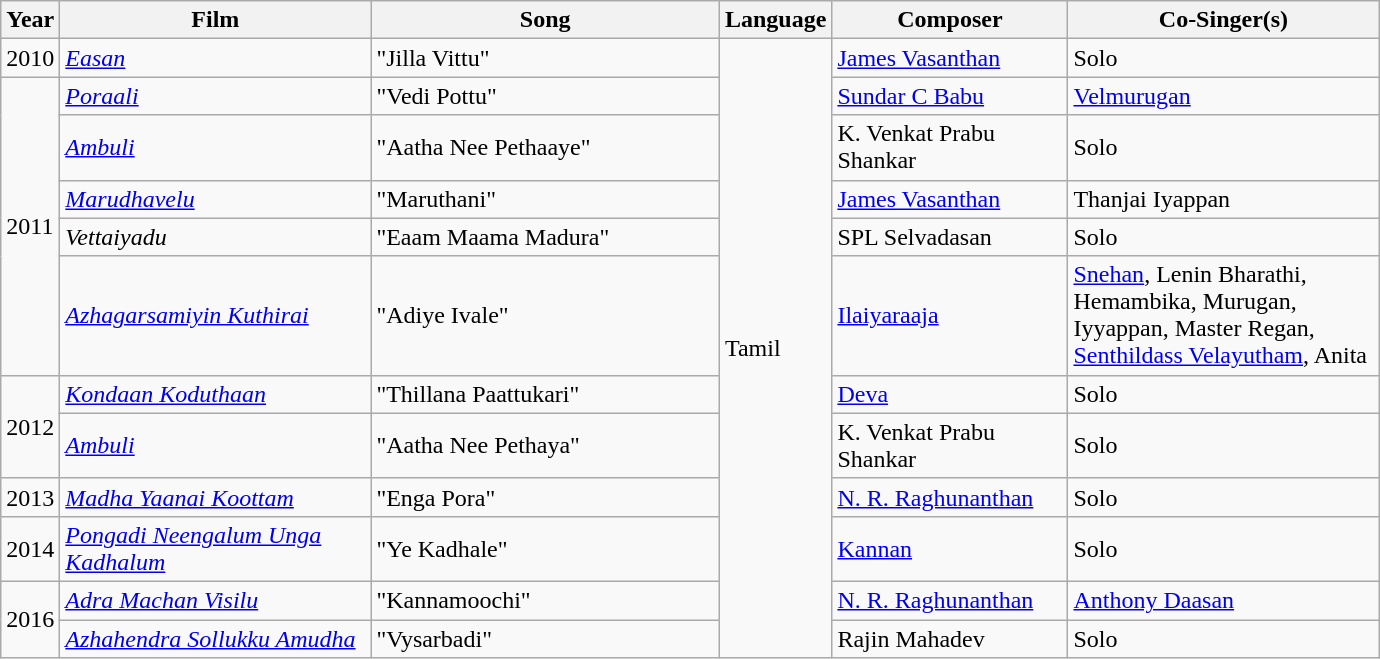<table class="wikitable" border="1">
<tr>
<th scope="col" width="25px">Year</th>
<th scope="col" width="200px">Film</th>
<th scope="col" width="225px">Song</th>
<th scope="col" width="50px">Language</th>
<th scope="col" width="150px">Composer</th>
<th scope="col" width="200px">Co-Singer(s)</th>
</tr>
<tr>
<td rowspan= 1>2010</td>
<td><em><a href='#'>Easan</a></em></td>
<td>"Jilla Vittu"</td>
<td rowspan= 12>Tamil</td>
<td><a href='#'>James Vasanthan</a></td>
<td>Solo</td>
</tr>
<tr>
<td rowspan= 5>2011</td>
<td><em><a href='#'>Poraali</a></em></td>
<td>"Vedi Pottu"</td>
<td><a href='#'>Sundar C Babu</a></td>
<td><a href='#'>Velmurugan</a></td>
</tr>
<tr>
<td><em><a href='#'>Ambuli</a></em></td>
<td>"Aatha Nee Pethaaye"</td>
<td>K. Venkat Prabu Shankar</td>
<td>Solo</td>
</tr>
<tr>
<td><em><a href='#'>Marudhavelu</a></em></td>
<td>"Maruthani"</td>
<td><a href='#'>James Vasanthan</a></td>
<td>Thanjai Iyappan</td>
</tr>
<tr>
<td><em>Vettaiyadu</em></td>
<td>"Eaam Maama Madura"</td>
<td>SPL Selvadasan</td>
<td>Solo</td>
</tr>
<tr>
<td><em><a href='#'>Azhagarsamiyin Kuthirai</a></em></td>
<td>"Adiye Ivale"</td>
<td><a href='#'>Ilaiyaraaja</a></td>
<td><a href='#'>Snehan</a>, Lenin Bharathi, Hemambika, Murugan, Iyyappan, Master Regan, <a href='#'>Senthildass Velayutham</a>, Anita</td>
</tr>
<tr>
<td rowspan= 2>2012</td>
<td><em><a href='#'>Kondaan Koduthaan</a></em></td>
<td>"Thillana Paattukari"</td>
<td><a href='#'>Deva</a></td>
<td>Solo</td>
</tr>
<tr>
<td><em><a href='#'>Ambuli</a></em></td>
<td>"Aatha Nee Pethaya"</td>
<td>K. Venkat Prabu Shankar</td>
<td>Solo</td>
</tr>
<tr>
<td rowspan= 1>2013</td>
<td><em><a href='#'>Madha Yaanai Koottam</a></em></td>
<td>"Enga Pora"</td>
<td><a href='#'>N. R. Raghunanthan</a></td>
<td>Solo</td>
</tr>
<tr>
<td rowspan= 1>2014</td>
<td><em><a href='#'>Pongadi Neengalum Unga Kadhalum</a></em></td>
<td>"Ye Kadhale"</td>
<td><a href='#'>Kannan</a></td>
<td>Solo</td>
</tr>
<tr>
<td rowspan= 2>2016</td>
<td><em><a href='#'>Adra Machan Visilu</a></em></td>
<td>"Kannamoochi"</td>
<td><a href='#'>N. R. Raghunanthan</a></td>
<td><a href='#'>Anthony Daasan</a></td>
</tr>
<tr>
<td><em><a href='#'>Azhahendra Sollukku Amudha</a></em></td>
<td>"Vysarbadi"</td>
<td>Rajin Mahadev</td>
<td>Solo</td>
</tr>
</table>
